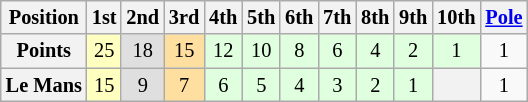<table class="wikitable" style="font-size:85%; text-align:center;">
<tr>
<th>Position</th>
<th>1st</th>
<th>2nd</th>
<th>3rd</th>
<th>4th</th>
<th>5th</th>
<th>6th</th>
<th>7th</th>
<th>8th</th>
<th>9th</th>
<th>10th</th>
<th><a href='#'>Pole</a></th>
</tr>
<tr>
<th>Points</th>
<td style="background:#FFFFBF;">25</td>
<td style="background:#DFDFDF;">18</td>
<td style="background:#FFDF9F;">15</td>
<td style="background:#DFFFDF;">12</td>
<td style="background:#DFFFDF;">10</td>
<td style="background:#DFFFDF;">8</td>
<td style="background:#DFFFDF;">6</td>
<td style="background:#DFFFDF;">4</td>
<td style="background:#DFFFDF;">2</td>
<td style="background:#DFFFDF;">1</td>
<td>1</td>
</tr>
<tr>
<th>Le Mans</th>
<td style="background:#FFFFBF;">15</td>
<td style="background:#DFDFDF;">9</td>
<td style="background:#FFDF9F;">7</td>
<td style="background:#DFFFDF;">6</td>
<td style="background:#DFFFDF;">5</td>
<td style="background:#DFFFDF;">4</td>
<td style="background:#DFFFDF;">3</td>
<td style="background:#DFFFDF;">2</td>
<td style="background:#DFFFDF;">1</td>
<th></th>
<td>1</td>
</tr>
</table>
